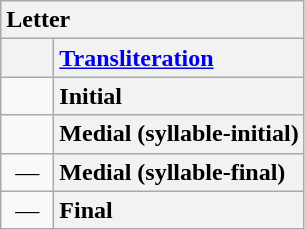<table class="wikitable" style="text-align: center; display: inline-table;">
<tr>
<th colspan="2" style="text-align: left">Letter</th>
</tr>
<tr>
<th style="min-width: 1.75em"></th>
<th style="text-align: left"><a href='#'>Transliteration</a></th>
</tr>
<tr>
<td></td>
<th style="text-align: left">Initial</th>
</tr>
<tr>
<td></td>
<th style="text-align: left">Medial (syllable-initial)</th>
</tr>
<tr>
<td>—</td>
<th style="text-align: left">Medial (syllable-final)</th>
</tr>
<tr>
<td>—</td>
<th style="text-align: left">Final</th>
</tr>
</table>
